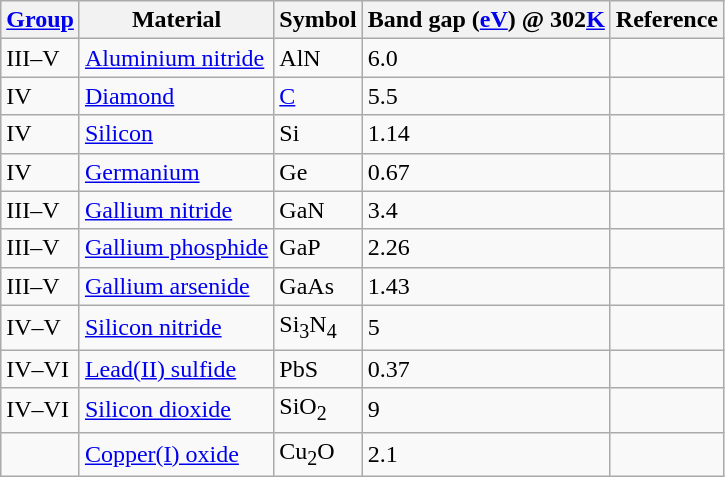<table class="wikitable sortable">
<tr>
<th><a href='#'>Group</a></th>
<th>Material</th>
<th>Symbol</th>
<th>Band gap (<a href='#'>eV</a>) @ 302<a href='#'>K</a></th>
<th>Reference</th>
</tr>
<tr>
<td>III–V</td>
<td><a href='#'>Aluminium nitride</a></td>
<td>AlN</td>
<td>6.0</td>
<td></td>
</tr>
<tr>
<td>IV</td>
<td><a href='#'>Diamond</a></td>
<td><a href='#'>C</a></td>
<td>5.5</td>
<td></td>
</tr>
<tr>
<td>IV</td>
<td><a href='#'>Silicon</a></td>
<td>Si</td>
<td>1.14</td>
<td></td>
</tr>
<tr>
<td>IV</td>
<td><a href='#'>Germanium</a></td>
<td>Ge</td>
<td>0.67</td>
<td></td>
</tr>
<tr>
<td>III–V</td>
<td><a href='#'>Gallium nitride</a></td>
<td>GaN</td>
<td>3.4</td>
<td></td>
</tr>
<tr>
<td>III–V</td>
<td><a href='#'>Gallium phosphide</a></td>
<td>GaP</td>
<td>2.26</td>
<td></td>
</tr>
<tr>
<td>III–V</td>
<td><a href='#'>Gallium arsenide</a></td>
<td>GaAs</td>
<td>1.43</td>
<td></td>
</tr>
<tr>
<td>IV–V</td>
<td><a href='#'>Silicon nitride</a></td>
<td>Si<sub>3</sub>N<sub>4</sub></td>
<td>5</td>
<td></td>
</tr>
<tr>
<td>IV–VI</td>
<td><a href='#'>Lead(II) sulfide</a></td>
<td>PbS</td>
<td>0.37</td>
<td></td>
</tr>
<tr>
<td>IV–VI</td>
<td><a href='#'>Silicon dioxide</a></td>
<td>SiO<sub>2</sub></td>
<td>9</td>
<td></td>
</tr>
<tr>
<td></td>
<td><a href='#'>Copper(I) oxide</a></td>
<td>Cu<sub>2</sub>O</td>
<td>2.1</td>
<td></td>
</tr>
</table>
